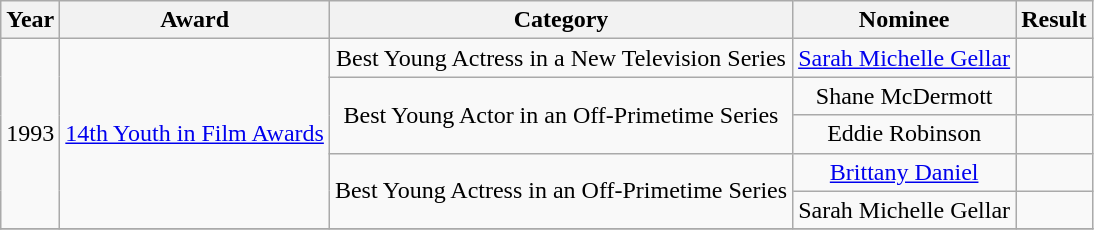<table class="wikitable sortable plainrowheaders" style="text-align:center;">
<tr>
<th>Year</th>
<th>Award</th>
<th>Category</th>
<th>Nominee</th>
<th>Result</th>
</tr>
<tr>
<td rowspan="5">1993</td>
<td rowspan="5"><a href='#'>14th Youth in Film Awards</a></td>
<td>Best Young Actress in a New Television Series</td>
<td><a href='#'>Sarah Michelle Gellar</a></td>
<td></td>
</tr>
<tr>
<td rowspan="2">Best Young Actor in an Off-Primetime Series</td>
<td>Shane McDermott</td>
<td></td>
</tr>
<tr>
<td>Eddie Robinson</td>
<td></td>
</tr>
<tr>
<td rowspan="2">Best Young Actress in an Off-Primetime Series</td>
<td><a href='#'>Brittany Daniel</a></td>
<td></td>
</tr>
<tr>
<td>Sarah Michelle Gellar</td>
<td></td>
</tr>
<tr>
</tr>
</table>
